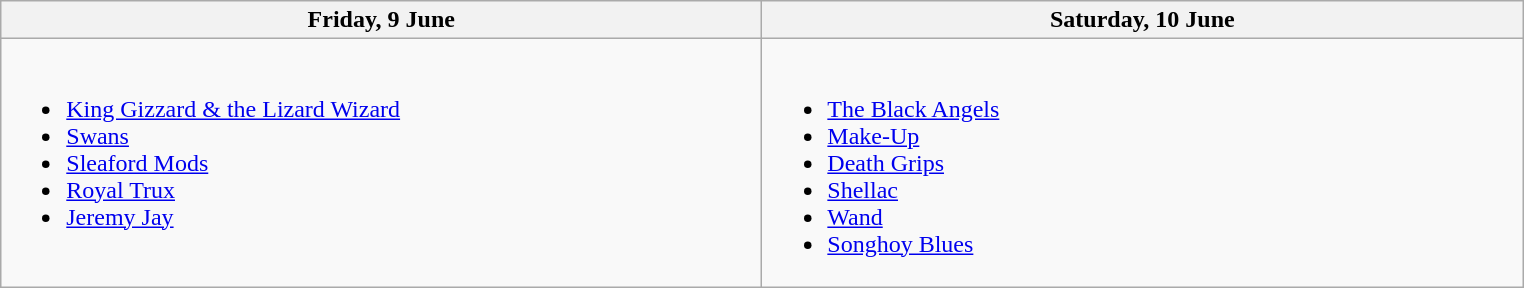<table class="wikitable">
<tr>
<th width="500">Friday, 9 June</th>
<th width="500">Saturday, 10 June</th>
</tr>
<tr valign="top">
<td><br><ul><li><a href='#'>King Gizzard & the Lizard Wizard</a></li><li><a href='#'>Swans</a></li><li><a href='#'>Sleaford Mods</a></li><li><a href='#'>Royal Trux</a></li><li><a href='#'>Jeremy Jay</a></li></ul></td>
<td><br><ul><li><a href='#'>The Black Angels</a></li><li><a href='#'>Make-Up</a></li><li><a href='#'>Death Grips</a></li><li><a href='#'>Shellac</a></li><li><a href='#'>Wand</a></li><li><a href='#'>Songhoy Blues</a></li></ul></td>
</tr>
</table>
